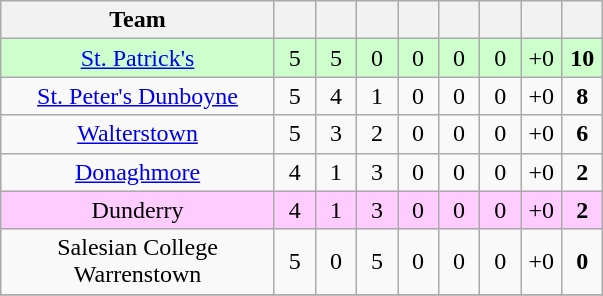<table class="wikitable" style="text-align:center">
<tr>
<th width="175">Team</th>
<th width="20"></th>
<th width="20"></th>
<th width="20"></th>
<th width="20"></th>
<th width="20"></th>
<th width="20"></th>
<th width="20"></th>
<th width="20"></th>
</tr>
<tr style="background:#cfc;">
<td><a href='#'>St. Patrick's</a></td>
<td>5</td>
<td>5</td>
<td>0</td>
<td>0</td>
<td>0</td>
<td>0</td>
<td>+0</td>
<td><strong>10</strong></td>
</tr>
<tr>
<td><a href='#'>St. Peter's Dunboyne</a></td>
<td>5</td>
<td>4</td>
<td>1</td>
<td>0</td>
<td>0</td>
<td>0</td>
<td>+0</td>
<td><strong>8</strong></td>
</tr>
<tr>
<td><a href='#'>Walterstown</a></td>
<td>5</td>
<td>3</td>
<td>2</td>
<td>0</td>
<td>0</td>
<td>0</td>
<td>+0</td>
<td><strong>6</strong></td>
</tr>
<tr>
<td><a href='#'>Donaghmore</a></td>
<td>4</td>
<td>1</td>
<td>3</td>
<td>0</td>
<td>0</td>
<td>0</td>
<td>+0</td>
<td><strong>2</strong></td>
</tr>
<tr style="background:#fcf;">
<td>Dunderry</td>
<td>4</td>
<td>1</td>
<td>3</td>
<td>0</td>
<td>0</td>
<td>0</td>
<td>+0</td>
<td><strong>2</strong></td>
</tr>
<tr>
<td>Salesian College Warrenstown</td>
<td>5</td>
<td>0</td>
<td>5</td>
<td>0</td>
<td>0</td>
<td>0</td>
<td>+0</td>
<td><strong>0</strong></td>
</tr>
<tr>
</tr>
</table>
